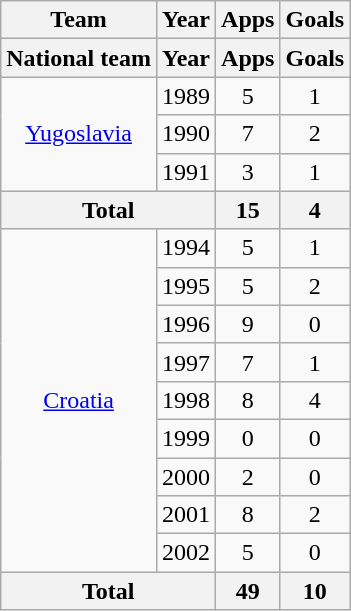<table class="wikitable" style="text-align:center">
<tr>
<th>Team</th>
<th>Year</th>
<th>Apps</th>
<th>Goals</th>
</tr>
<tr>
<th>National team</th>
<th>Year</th>
<th>Apps</th>
<th>Goals</th>
</tr>
<tr>
<td rowspan="3"><a href='#'>Yugoslavia</a></td>
<td>1989</td>
<td>5</td>
<td>1</td>
</tr>
<tr>
<td>1990</td>
<td>7</td>
<td>2</td>
</tr>
<tr>
<td>1991</td>
<td>3</td>
<td>1</td>
</tr>
<tr>
<th colspan="2">Total</th>
<th>15</th>
<th>4</th>
</tr>
<tr>
<td rowspan="9"><a href='#'>Croatia</a></td>
<td>1994</td>
<td>5</td>
<td>1</td>
</tr>
<tr>
<td>1995</td>
<td>5</td>
<td>2</td>
</tr>
<tr>
<td>1996</td>
<td>9</td>
<td>0</td>
</tr>
<tr>
<td>1997</td>
<td>7</td>
<td>1</td>
</tr>
<tr>
<td>1998</td>
<td>8</td>
<td>4</td>
</tr>
<tr>
<td>1999</td>
<td>0</td>
<td>0</td>
</tr>
<tr>
<td>2000</td>
<td>2</td>
<td>0</td>
</tr>
<tr>
<td>2001</td>
<td>8</td>
<td>2</td>
</tr>
<tr>
<td>2002</td>
<td>5</td>
<td>0</td>
</tr>
<tr>
<th colspan="2">Total</th>
<th>49</th>
<th>10</th>
</tr>
</table>
